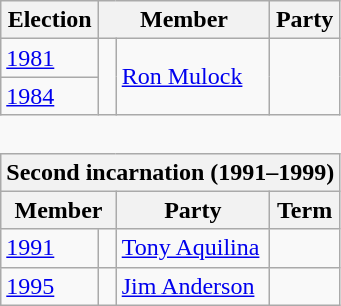<table class="wikitable" style='border-style: none none none none;'>
<tr>
<th>Election</th>
<th colspan="2">Member</th>
<th>Party</th>
</tr>
<tr style="background: #f9f9f9">
<td><a href='#'>1981</a></td>
<td rowspan="2" > </td>
<td rowspan="2"><a href='#'>Ron Mulock</a></td>
<td rowspan="2"></td>
</tr>
<tr style="background: #f9f9f9">
<td><a href='#'>1984</a></td>
</tr>
<tr>
<td colspan="4" style='border-style: none none none none;'> </td>
</tr>
<tr>
<th colspan="4">Second incarnation (1991–1999)</th>
</tr>
<tr>
<th colspan="2">Member</th>
<th>Party</th>
<th>Term</th>
</tr>
<tr style="background: #f9f9f9">
<td><a href='#'>1991</a></td>
<td> </td>
<td><a href='#'>Tony Aquilina</a></td>
<td></td>
</tr>
<tr style="background: #f9f9f9">
<td><a href='#'>1995</a></td>
<td> </td>
<td><a href='#'>Jim Anderson</a></td>
<td></td>
</tr>
</table>
